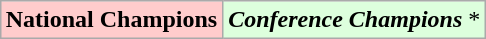<table class="wikitable" style="margin:1em auto;">
<tr>
<td bgcolor="#FFCCCC"><strong>National Champions</strong>  </td>
<td bgcolor="#ddffdd"><strong><em>Conference Champions</em></strong>  *</td>
</tr>
</table>
